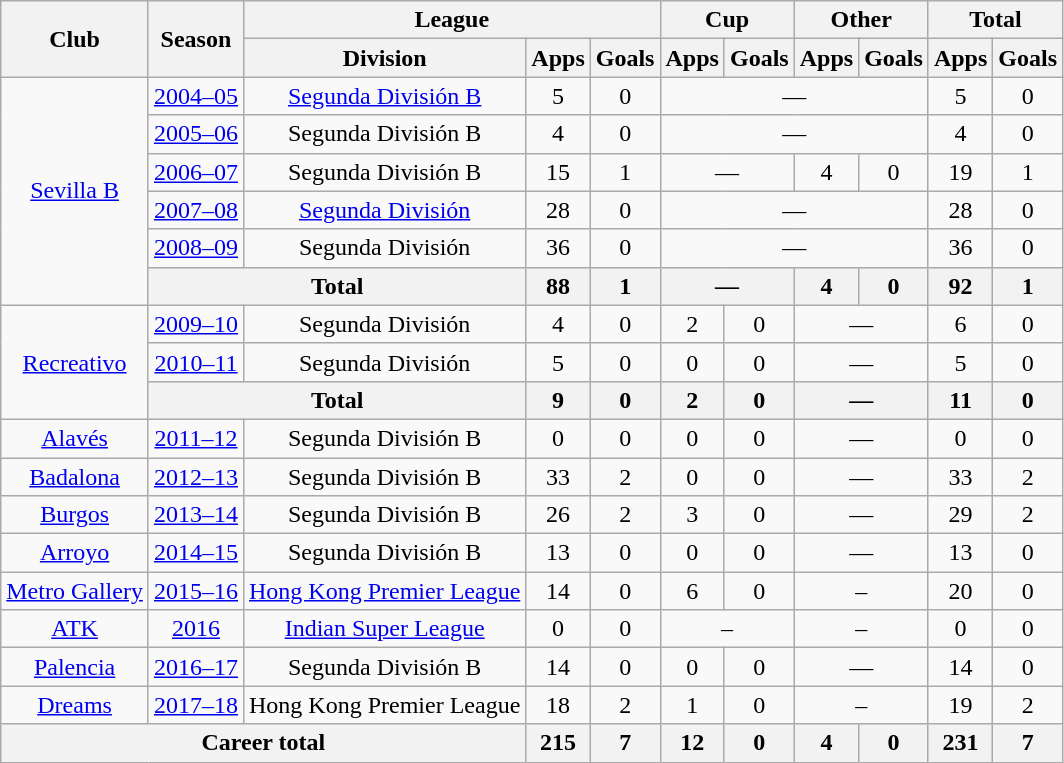<table class="wikitable" style="text-align: center;">
<tr>
<th rowspan="2">Club</th>
<th rowspan="2">Season</th>
<th colspan="3">League</th>
<th colspan="2">Cup</th>
<th colspan="2">Other</th>
<th colspan="2">Total</th>
</tr>
<tr>
<th>Division</th>
<th>Apps</th>
<th>Goals</th>
<th>Apps</th>
<th>Goals</th>
<th>Apps</th>
<th>Goals</th>
<th>Apps</th>
<th>Goals</th>
</tr>
<tr>
<td rowspan="6"><a href='#'>Sevilla B</a></td>
<td><a href='#'>2004–05</a></td>
<td><a href='#'>Segunda División B</a></td>
<td>5</td>
<td>0</td>
<td colspan="4">—</td>
<td>5</td>
<td>0</td>
</tr>
<tr>
<td><a href='#'>2005–06</a></td>
<td>Segunda División B</td>
<td>4</td>
<td>0</td>
<td colspan="4">—</td>
<td>4</td>
<td>0</td>
</tr>
<tr>
<td><a href='#'>2006–07</a></td>
<td>Segunda División B</td>
<td>15</td>
<td>1</td>
<td colspan="2">—</td>
<td>4</td>
<td>0</td>
<td>19</td>
<td>1</td>
</tr>
<tr>
<td><a href='#'>2007–08</a></td>
<td><a href='#'>Segunda División</a></td>
<td>28</td>
<td>0</td>
<td colspan="4">—</td>
<td>28</td>
<td>0</td>
</tr>
<tr>
<td><a href='#'>2008–09</a></td>
<td>Segunda División</td>
<td>36</td>
<td>0</td>
<td colspan="4">—</td>
<td>36</td>
<td>0</td>
</tr>
<tr>
<th colspan="2">Total</th>
<th>88</th>
<th>1</th>
<th colspan="2">—</th>
<th>4</th>
<th>0</th>
<th>92</th>
<th>1</th>
</tr>
<tr>
<td rowspan="3"><a href='#'>Recreativo</a></td>
<td><a href='#'>2009–10</a></td>
<td>Segunda División</td>
<td>4</td>
<td>0</td>
<td>2</td>
<td>0</td>
<td colspan="2">—</td>
<td>6</td>
<td>0</td>
</tr>
<tr>
<td><a href='#'>2010–11</a></td>
<td>Segunda División</td>
<td>5</td>
<td>0</td>
<td>0</td>
<td>0</td>
<td colspan="2">—</td>
<td>5</td>
<td>0</td>
</tr>
<tr>
<th colspan="2">Total</th>
<th>9</th>
<th>0</th>
<th>2</th>
<th>0</th>
<th colspan="2">—</th>
<th>11</th>
<th>0</th>
</tr>
<tr>
<td rowspan="1"><a href='#'>Alavés</a></td>
<td><a href='#'>2011–12</a></td>
<td>Segunda División B</td>
<td>0</td>
<td>0</td>
<td>0</td>
<td>0</td>
<td colspan="2">—</td>
<td>0</td>
<td>0</td>
</tr>
<tr>
<td rowspan="1"><a href='#'>Badalona</a></td>
<td><a href='#'>2012–13</a></td>
<td>Segunda División B</td>
<td>33</td>
<td>2</td>
<td>0</td>
<td>0</td>
<td colspan="2">—</td>
<td>33</td>
<td>2</td>
</tr>
<tr>
<td rowspan="1"><a href='#'>Burgos</a></td>
<td><a href='#'>2013–14</a></td>
<td>Segunda División B</td>
<td>26</td>
<td>2</td>
<td>3</td>
<td>0</td>
<td colspan="2">—</td>
<td>29</td>
<td>2</td>
</tr>
<tr>
<td rowspan="1"><a href='#'>Arroyo</a></td>
<td><a href='#'>2014–15</a></td>
<td>Segunda División B</td>
<td>13</td>
<td>0</td>
<td>0</td>
<td>0</td>
<td colspan="2">—</td>
<td>13</td>
<td>0</td>
</tr>
<tr>
<td rowspan="1"><a href='#'>Metro Gallery</a></td>
<td><a href='#'>2015–16</a></td>
<td><a href='#'>Hong Kong Premier League</a></td>
<td>14</td>
<td>0</td>
<td>6</td>
<td>0</td>
<td colspan="2">–</td>
<td>20</td>
<td>0</td>
</tr>
<tr>
<td rowspan="1"><a href='#'>ATK</a></td>
<td><a href='#'>2016</a></td>
<td><a href='#'>Indian Super League</a></td>
<td>0</td>
<td>0</td>
<td colspan="2">–</td>
<td colspan="2">–</td>
<td>0</td>
<td>0</td>
</tr>
<tr>
<td rowspan="1"><a href='#'>Palencia</a></td>
<td><a href='#'>2016–17</a></td>
<td>Segunda División B</td>
<td>14</td>
<td>0</td>
<td>0</td>
<td>0</td>
<td colspan="2">—</td>
<td>14</td>
<td>0</td>
</tr>
<tr>
<td rowspan="1"><a href='#'>Dreams</a></td>
<td><a href='#'>2017–18</a></td>
<td>Hong Kong Premier League</td>
<td>18</td>
<td>2</td>
<td>1</td>
<td>0</td>
<td colspan="2">–</td>
<td>19</td>
<td>2</td>
</tr>
<tr>
<th colspan="3">Career total</th>
<th>215</th>
<th>7</th>
<th>12</th>
<th>0</th>
<th>4</th>
<th>0</th>
<th>231</th>
<th>7</th>
</tr>
</table>
